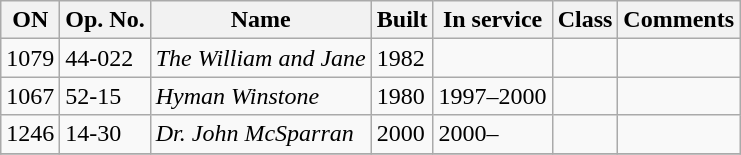<table class="wikitable">
<tr>
<th>ON</th>
<th>Op. No.</th>
<th>Name</th>
<th>Built</th>
<th>In service</th>
<th>Class</th>
<th>Comments</th>
</tr>
<tr>
<td>1079</td>
<td>44-022</td>
<td><em>The William and Jane</em></td>
<td>1982</td>
<td></td>
<td></td>
<td></td>
</tr>
<tr>
<td>1067</td>
<td>52-15</td>
<td><em>Hyman Winstone</em></td>
<td>1980</td>
<td>1997–2000</td>
<td></td>
<td></td>
</tr>
<tr>
<td>1246</td>
<td>14-30</td>
<td><em>Dr. John McSparran</em></td>
<td>2000</td>
<td>2000–</td>
<td></td>
<td></td>
</tr>
<tr>
</tr>
</table>
